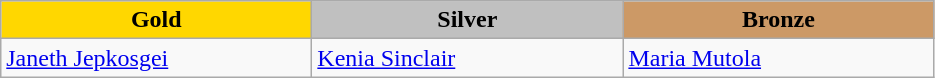<table class="wikitable" style="text-align:left">
<tr align="center">
<td width=200 bgcolor=gold><strong>Gold</strong></td>
<td width=200 bgcolor=silver><strong>Silver</strong></td>
<td width=200 bgcolor=CC9966><strong>Bronze</strong></td>
</tr>
<tr>
<td><a href='#'>Janeth Jepkosgei</a><br><em></em></td>
<td><a href='#'>Kenia Sinclair</a><br><em></em></td>
<td><a href='#'>Maria Mutola</a><br><em></em></td>
</tr>
</table>
